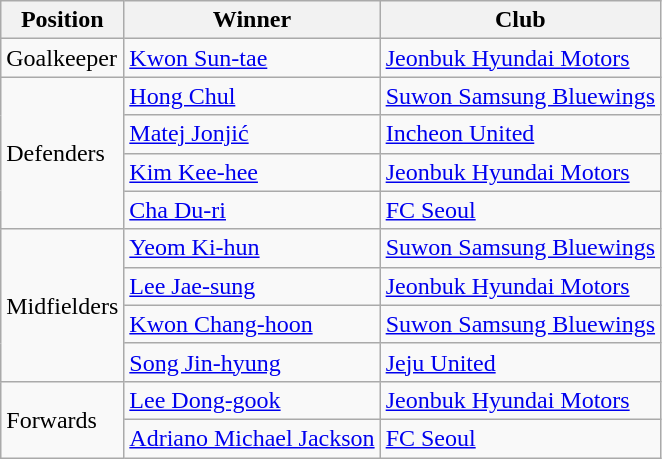<table class="wikitable">
<tr>
<th>Position</th>
<th>Winner</th>
<th>Club</th>
</tr>
<tr>
<td>Goalkeeper</td>
<td> <a href='#'>Kwon Sun-tae</a></td>
<td><a href='#'>Jeonbuk Hyundai Motors</a></td>
</tr>
<tr>
<td rowspan="4">Defenders</td>
<td> <a href='#'>Hong Chul</a></td>
<td><a href='#'>Suwon Samsung Bluewings</a></td>
</tr>
<tr>
<td> <a href='#'>Matej Jonjić</a></td>
<td><a href='#'>Incheon United</a></td>
</tr>
<tr>
<td> <a href='#'>Kim Kee-hee</a></td>
<td><a href='#'>Jeonbuk Hyundai Motors</a></td>
</tr>
<tr>
<td> <a href='#'>Cha Du-ri</a></td>
<td><a href='#'>FC Seoul</a></td>
</tr>
<tr>
<td rowspan="4">Midfielders</td>
<td> <a href='#'>Yeom Ki-hun</a></td>
<td><a href='#'>Suwon Samsung Bluewings</a></td>
</tr>
<tr>
<td> <a href='#'>Lee Jae-sung</a></td>
<td><a href='#'>Jeonbuk Hyundai Motors</a></td>
</tr>
<tr>
<td> <a href='#'>Kwon Chang-hoon</a></td>
<td><a href='#'>Suwon Samsung Bluewings</a></td>
</tr>
<tr>
<td> <a href='#'>Song Jin-hyung</a></td>
<td><a href='#'>Jeju United</a></td>
</tr>
<tr>
<td rowspan="2">Forwards</td>
<td> <a href='#'>Lee Dong-gook</a></td>
<td><a href='#'>Jeonbuk Hyundai Motors</a></td>
</tr>
<tr>
<td> <a href='#'>Adriano Michael Jackson</a></td>
<td><a href='#'>FC Seoul</a></td>
</tr>
</table>
